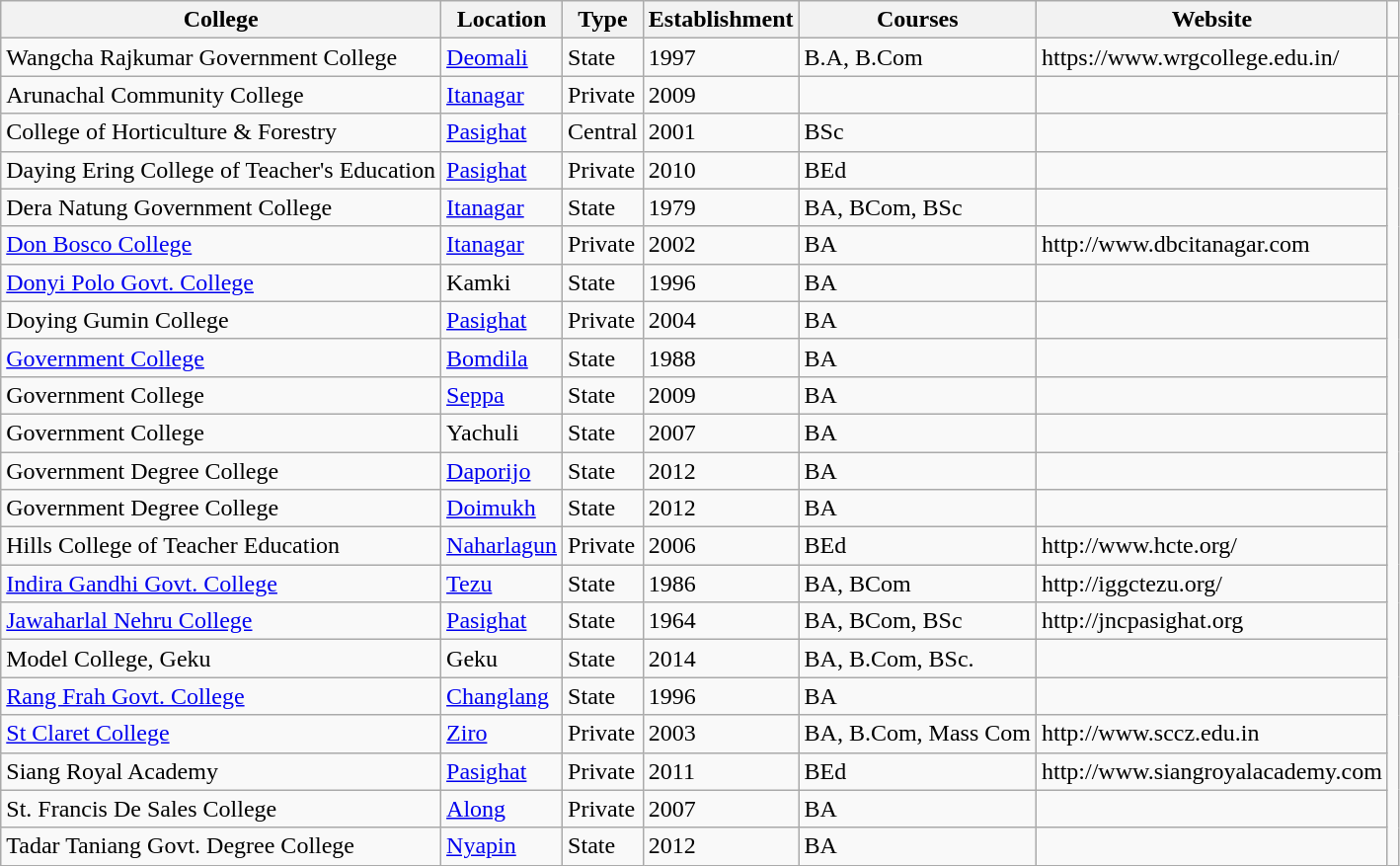<table class="wikitable sortable">
<tr>
<th>College</th>
<th>Location</th>
<th>Type</th>
<th>Establishment</th>
<th>Courses</th>
<th>Website</th>
</tr>
<tr>
<td>Wangcha Rajkumar Government College</td>
<td><a href='#'>Deomali</a></td>
<td>State</td>
<td>1997</td>
<td>B.A, B.Com</td>
<td>https://www.wrgcollege.edu.in/</td>
<td></td>
</tr>
<tr>
<td>Arunachal Community College</td>
<td><a href='#'>Itanagar</a></td>
<td>Private</td>
<td>2009</td>
<td></td>
<td></td>
</tr>
<tr>
<td>College of Horticulture & Forestry</td>
<td><a href='#'>Pasighat</a></td>
<td>Central</td>
<td>2001</td>
<td>BSc</td>
<td></td>
</tr>
<tr>
<td>Daying Ering College of Teacher's Education</td>
<td><a href='#'>Pasighat</a></td>
<td>Private</td>
<td>2010</td>
<td>BEd</td>
<td></td>
</tr>
<tr>
<td>Dera Natung Government College</td>
<td><a href='#'>Itanagar</a></td>
<td>State</td>
<td>1979</td>
<td>BA, BCom, BSc</td>
<td></td>
</tr>
<tr>
<td><a href='#'>Don Bosco College</a></td>
<td><a href='#'>Itanagar</a></td>
<td>Private</td>
<td>2002</td>
<td>BA</td>
<td>http://www.dbcitanagar.com</td>
</tr>
<tr>
<td><a href='#'>Donyi Polo Govt. College</a></td>
<td>Kamki</td>
<td>State</td>
<td>1996</td>
<td>BA</td>
<td></td>
</tr>
<tr>
<td>Doying Gumin College</td>
<td><a href='#'>Pasighat</a></td>
<td>Private</td>
<td>2004</td>
<td>BA</td>
<td></td>
</tr>
<tr>
<td><a href='#'>Government College</a></td>
<td><a href='#'>Bomdila</a></td>
<td>State</td>
<td>1988</td>
<td>BA</td>
<td></td>
</tr>
<tr>
<td>Government College</td>
<td><a href='#'>Seppa</a></td>
<td>State</td>
<td>2009</td>
<td>BA</td>
<td></td>
</tr>
<tr>
<td>Government College</td>
<td>Yachuli</td>
<td>State</td>
<td>2007</td>
<td>BA</td>
<td></td>
</tr>
<tr>
<td>Government Degree College</td>
<td><a href='#'>Daporijo</a></td>
<td>State</td>
<td>2012</td>
<td>BA</td>
<td></td>
</tr>
<tr>
<td>Government Degree College</td>
<td><a href='#'>Doimukh</a></td>
<td>State</td>
<td>2012</td>
<td>BA</td>
<td></td>
</tr>
<tr>
<td>Hills College of Teacher Education</td>
<td><a href='#'>Naharlagun</a></td>
<td>Private</td>
<td>2006</td>
<td>BEd</td>
<td>http://www.hcte.org/</td>
</tr>
<tr>
<td><a href='#'>Indira Gandhi Govt. College</a></td>
<td><a href='#'>Tezu</a></td>
<td>State</td>
<td>1986</td>
<td>BA, BCom</td>
<td>http://iggctezu.org/</td>
</tr>
<tr>
<td><a href='#'>Jawaharlal Nehru College</a></td>
<td><a href='#'>Pasighat</a></td>
<td>State</td>
<td>1964</td>
<td>BA, BCom, BSc</td>
<td>http://jncpasighat.org</td>
</tr>
<tr>
<td>Model College, Geku</td>
<td>Geku</td>
<td>State</td>
<td>2014</td>
<td>BA, B.Com, BSc.</td>
<td></td>
</tr>
<tr>
<td><a href='#'>Rang Frah Govt. College</a></td>
<td><a href='#'>Changlang</a></td>
<td>State</td>
<td>1996</td>
<td>BA</td>
<td></td>
</tr>
<tr>
<td><a href='#'>St Claret College</a></td>
<td><a href='#'>Ziro</a></td>
<td>Private</td>
<td>2003</td>
<td>BA, B.Com, Mass Com</td>
<td>http://www.sccz.edu.in</td>
</tr>
<tr>
<td>Siang Royal Academy</td>
<td><a href='#'>Pasighat</a></td>
<td>Private</td>
<td>2011</td>
<td>BEd</td>
<td>http://www.siangroyalacademy.com</td>
</tr>
<tr>
<td>St. Francis De Sales College</td>
<td><a href='#'>Along</a></td>
<td>Private</td>
<td>2007</td>
<td>BA</td>
<td></td>
</tr>
<tr>
<td>Tadar Taniang Govt. Degree College</td>
<td><a href='#'>Nyapin</a></td>
<td>State</td>
<td>2012</td>
<td>BA</td>
<td></td>
</tr>
</table>
